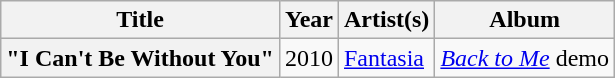<table class="wikitable plainrowheaders">
<tr>
<th>Title</th>
<th>Year</th>
<th>Artist(s)</th>
<th>Album</th>
</tr>
<tr>
<th scope="row">"I Can't Be Without You"</th>
<td>2010</td>
<td><a href='#'>Fantasia</a></td>
<td><em><a href='#'>Back to Me</a></em> demo</td>
</tr>
</table>
